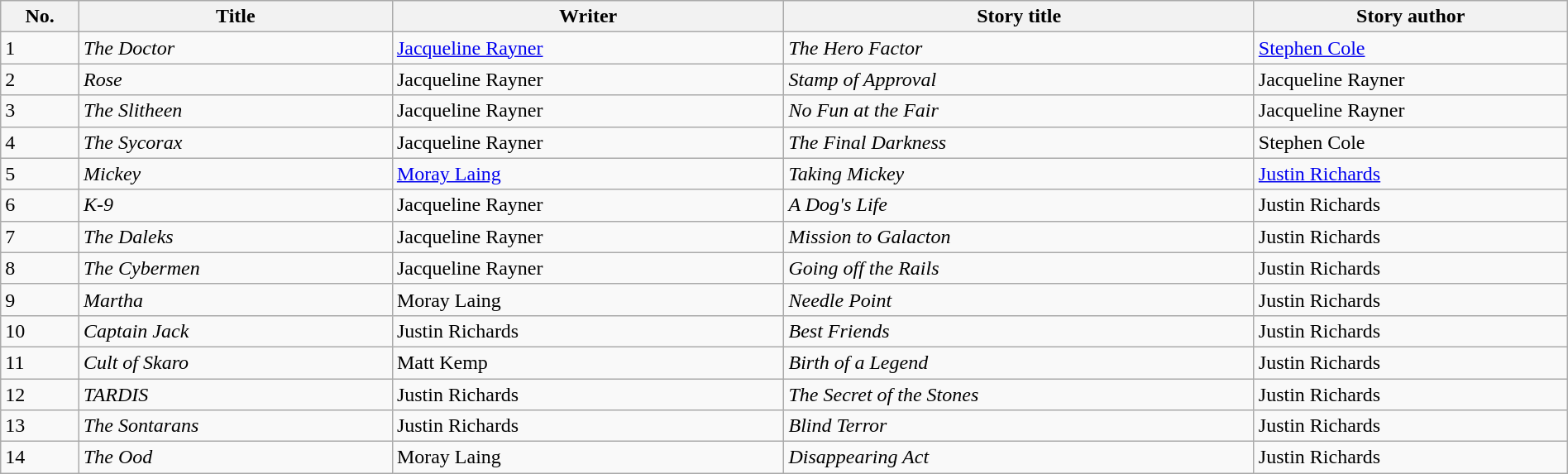<table class="wikitable" width=100%>
<tr>
<th width=5%>No.</th>
<th width=20%>Title</th>
<th width=25%>Writer</th>
<th width=30%>Story title</th>
<th width=25%>Story author</th>
</tr>
<tr>
<td>1</td>
<td><em>The Doctor</em></td>
<td><a href='#'>Jacqueline Rayner</a></td>
<td><em>The Hero Factor</em></td>
<td><a href='#'>Stephen Cole</a></td>
</tr>
<tr>
<td>2</td>
<td><em>Rose</em></td>
<td>Jacqueline Rayner</td>
<td><em>Stamp of Approval</em></td>
<td>Jacqueline Rayner</td>
</tr>
<tr>
<td>3</td>
<td><em>The Slitheen</em></td>
<td>Jacqueline Rayner</td>
<td><em>No Fun at the Fair</em></td>
<td>Jacqueline Rayner</td>
</tr>
<tr>
<td>4</td>
<td><em>The Sycorax</em></td>
<td>Jacqueline Rayner</td>
<td><em>The Final Darkness</em></td>
<td>Stephen Cole</td>
</tr>
<tr>
<td>5</td>
<td><em>Mickey</em></td>
<td><a href='#'>Moray Laing</a></td>
<td><em>Taking Mickey</em></td>
<td><a href='#'>Justin Richards</a></td>
</tr>
<tr>
<td>6</td>
<td><em>K-9</em></td>
<td>Jacqueline Rayner</td>
<td><em>A Dog's Life</em></td>
<td>Justin Richards</td>
</tr>
<tr>
<td>7</td>
<td><em>The Daleks</em></td>
<td>Jacqueline Rayner</td>
<td><em>Mission to Galacton</em></td>
<td>Justin Richards</td>
</tr>
<tr>
<td>8</td>
<td><em>The Cybermen</em></td>
<td>Jacqueline Rayner</td>
<td><em>Going off the Rails</em></td>
<td>Justin Richards</td>
</tr>
<tr>
<td>9</td>
<td><em>Martha</em></td>
<td>Moray Laing</td>
<td><em>Needle Point</em></td>
<td>Justin Richards</td>
</tr>
<tr>
<td>10</td>
<td><em>Captain Jack</em></td>
<td>Justin Richards</td>
<td><em>Best Friends</em></td>
<td>Justin Richards</td>
</tr>
<tr>
<td>11</td>
<td><em>Cult of Skaro</em></td>
<td>Matt Kemp</td>
<td><em>Birth of a Legend</em></td>
<td>Justin Richards</td>
</tr>
<tr>
<td>12</td>
<td><em>TARDIS</em></td>
<td>Justin Richards</td>
<td><em>The Secret of the Stones</em></td>
<td>Justin Richards</td>
</tr>
<tr>
<td>13</td>
<td><em>The Sontarans</em></td>
<td>Justin Richards</td>
<td><em>Blind Terror</em></td>
<td>Justin Richards</td>
</tr>
<tr>
<td>14</td>
<td><em>The Ood</em></td>
<td>Moray Laing</td>
<td><em>Disappearing Act</em></td>
<td>Justin Richards</td>
</tr>
</table>
